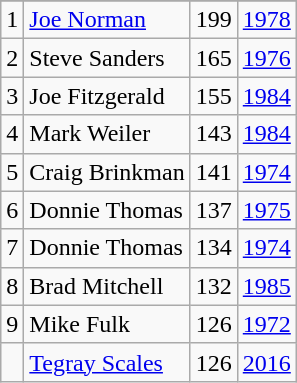<table class="wikitable">
<tr>
</tr>
<tr>
<td>1</td>
<td><a href='#'>Joe Norman</a></td>
<td>199</td>
<td><a href='#'>1978</a></td>
</tr>
<tr>
<td>2</td>
<td>Steve Sanders</td>
<td>165</td>
<td><a href='#'>1976</a></td>
</tr>
<tr>
<td>3</td>
<td>Joe Fitzgerald</td>
<td>155</td>
<td><a href='#'>1984</a></td>
</tr>
<tr>
<td>4</td>
<td>Mark Weiler</td>
<td>143</td>
<td><a href='#'>1984</a></td>
</tr>
<tr>
<td>5</td>
<td>Craig Brinkman</td>
<td>141</td>
<td><a href='#'>1974</a></td>
</tr>
<tr>
<td>6</td>
<td>Donnie Thomas</td>
<td>137</td>
<td><a href='#'>1975</a></td>
</tr>
<tr>
<td>7</td>
<td>Donnie Thomas</td>
<td>134</td>
<td><a href='#'>1974</a></td>
</tr>
<tr>
<td>8</td>
<td>Brad Mitchell</td>
<td>132</td>
<td><a href='#'>1985</a></td>
</tr>
<tr>
<td>9</td>
<td>Mike Fulk</td>
<td>126</td>
<td><a href='#'>1972</a></td>
</tr>
<tr>
<td></td>
<td><a href='#'>Tegray Scales</a></td>
<td>126</td>
<td><a href='#'>2016</a></td>
</tr>
</table>
